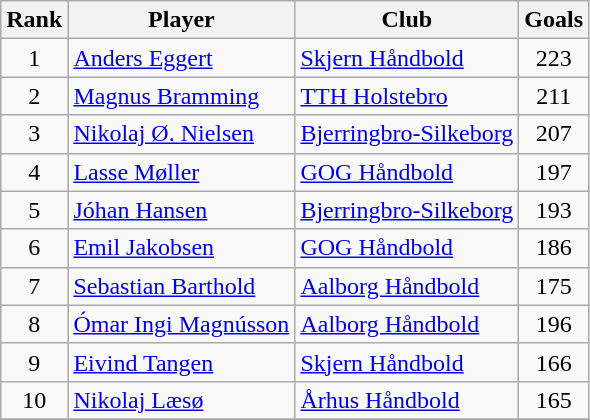<table class="wikitable sortable" style="text-align:center">
<tr>
<th>Rank</th>
<th>Player</th>
<th>Club</th>
<th>Goals</th>
</tr>
<tr>
<td>1</td>
<td style="text-align:left"> <a href='#'>Anders Eggert</a></td>
<td style="text-align:left"><a href='#'>Skjern Håndbold</a></td>
<td>223</td>
</tr>
<tr>
<td>2</td>
<td style="text-align:left"> <a href='#'>Magnus Bramming</a></td>
<td style="text-align:left"><a href='#'>TTH Holstebro</a></td>
<td>211</td>
</tr>
<tr>
<td>3</td>
<td style="text-align:left"> <a href='#'>Nikolaj Ø. Nielsen</a></td>
<td style="text-align:left"><a href='#'>Bjerringbro-Silkeborg</a></td>
<td>207</td>
</tr>
<tr>
<td>4</td>
<td style="text-align:left"> <a href='#'>Lasse Møller</a></td>
<td style="text-align:left"><a href='#'>GOG Håndbold</a></td>
<td>197</td>
</tr>
<tr>
<td>5</td>
<td style="text-align:left"> <a href='#'>Jóhan Hansen</a></td>
<td style="text-align:left"><a href='#'>Bjerringbro-Silkeborg</a></td>
<td>193</td>
</tr>
<tr>
<td>6</td>
<td style="text-align:left"> <a href='#'>Emil Jakobsen</a></td>
<td style="text-align:left"><a href='#'>GOG Håndbold</a></td>
<td>186</td>
</tr>
<tr>
<td>7</td>
<td style="text-align:left"> <a href='#'>Sebastian Barthold</a></td>
<td style="text-align:left"><a href='#'>Aalborg Håndbold</a></td>
<td>175</td>
</tr>
<tr>
<td>8</td>
<td style="text-align:left"> <a href='#'>Ómar Ingi Magnússon</a></td>
<td style="text-align:left"><a href='#'>Aalborg Håndbold</a></td>
<td>196</td>
</tr>
<tr>
<td>9</td>
<td style="text-align:left"> <a href='#'>Eivind Tangen</a></td>
<td style="text-align:left"><a href='#'>Skjern Håndbold</a></td>
<td>166</td>
</tr>
<tr>
<td>10</td>
<td style="text-align:left"> <a href='#'>Nikolaj Læsø</a></td>
<td style="text-align:left"><a href='#'>Århus Håndbold</a></td>
<td>165</td>
</tr>
<tr>
</tr>
</table>
